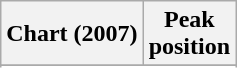<table class="wikitable sortable plainrowheaders" style="text-align:center">
<tr>
<th scope="col">Chart (2007)</th>
<th scope="col">Peak<br>position</th>
</tr>
<tr>
</tr>
<tr>
</tr>
</table>
